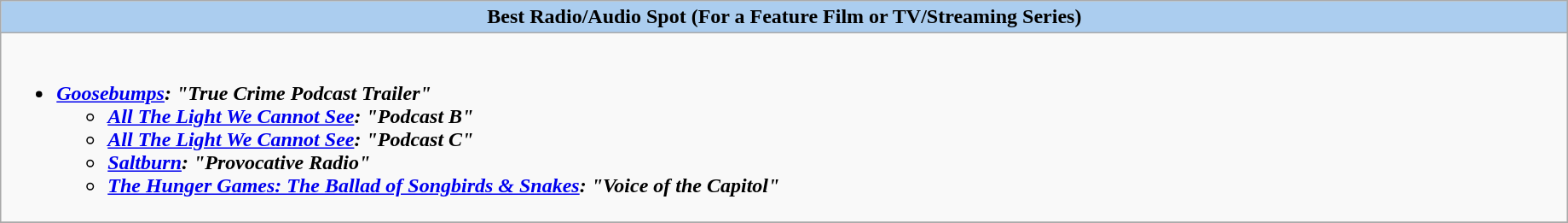<table role="presentation" class=wikitable>
<tr>
<th style="background:#abcdef;" width="50%">Best Radio/Audio Spot (For a Feature Film or TV/Streaming Series)</th>
</tr>
<tr>
<td valign="top"><br><ul><li><strong><em><a href='#'>Goosebumps</a><em>: "True Crime Podcast Trailer"<strong><ul><li></em><a href='#'>All The Light We Cannot See</a><em>: "Podcast B"</li><li></em><a href='#'>All The Light We Cannot See</a><em>: "Podcast C"</li><li></em><a href='#'>Saltburn</a><em>: "Provocative Radio"</li><li></em><a href='#'>The Hunger Games: The Ballad of Songbirds & Snakes</a><em>: "Voice of the Capitol"</li></ul></li></ul></td>
</tr>
<tr>
</tr>
</table>
